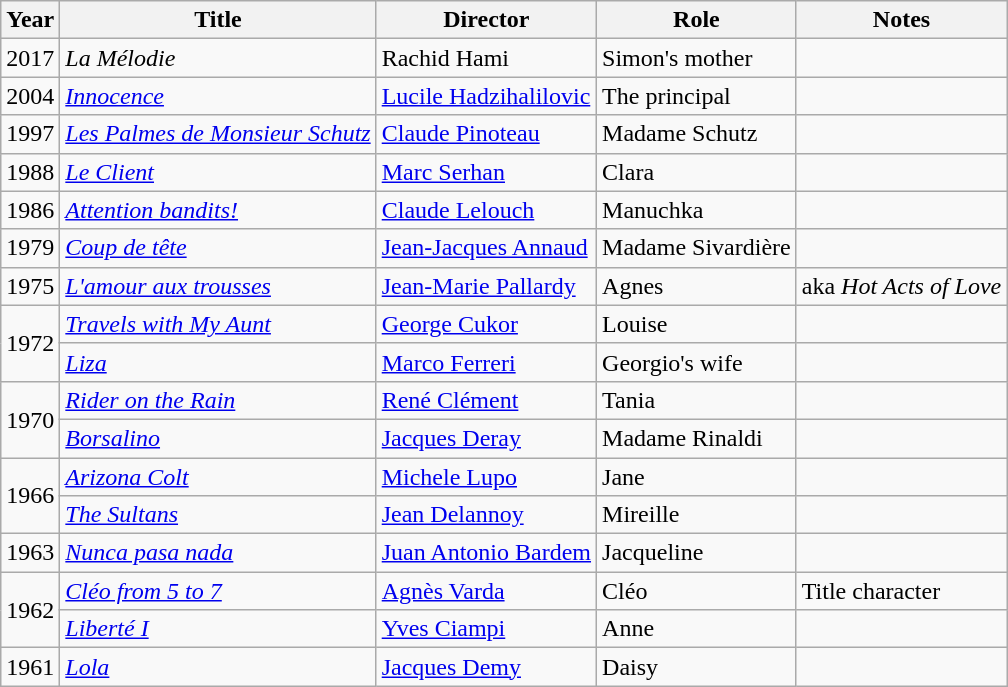<table class="wikitable sortable">
<tr>
<th>Year</th>
<th>Title</th>
<th>Director</th>
<th>Role</th>
<th class="unsortable">Notes</th>
</tr>
<tr>
<td>2017</td>
<td><em>La Mélodie</em></td>
<td>Rachid Hami</td>
<td>Simon's mother</td>
<td></td>
</tr>
<tr>
<td>2004</td>
<td><em><a href='#'>Innocence</a></em></td>
<td><a href='#'>Lucile Hadzihalilovic</a></td>
<td>The principal</td>
<td></td>
</tr>
<tr>
<td>1997</td>
<td><em><a href='#'>Les Palmes de Monsieur Schutz</a></em></td>
<td><a href='#'>Claude Pinoteau</a></td>
<td>Madame Schutz</td>
<td></td>
</tr>
<tr>
<td>1988</td>
<td><em><a href='#'>Le Client</a></em></td>
<td><a href='#'>Marc Serhan</a></td>
<td>Clara</td>
<td></td>
</tr>
<tr>
<td>1986</td>
<td><em><a href='#'>Attention bandits!</a></em></td>
<td><a href='#'>Claude Lelouch</a></td>
<td>Manuchka</td>
<td></td>
</tr>
<tr>
<td>1979</td>
<td><em><a href='#'>Coup de tête</a></em></td>
<td><a href='#'>Jean-Jacques Annaud</a></td>
<td>Madame Sivardière</td>
<td></td>
</tr>
<tr>
<td>1975</td>
<td><em><a href='#'>L'amour aux trousses</a></em></td>
<td><a href='#'>Jean-Marie Pallardy</a></td>
<td>Agnes</td>
<td>aka <em>Hot Acts of Love</em></td>
</tr>
<tr>
<td rowspan="2">1972</td>
<td><em><a href='#'>Travels with My Aunt</a></em></td>
<td><a href='#'>George Cukor</a></td>
<td>Louise</td>
<td></td>
</tr>
<tr>
<td><em><a href='#'>Liza</a></em></td>
<td><a href='#'>Marco Ferreri</a></td>
<td>Georgio's wife</td>
<td></td>
</tr>
<tr>
<td rowspan="2">1970</td>
<td><em><a href='#'>Rider on the Rain</a></em></td>
<td><a href='#'>René Clément</a></td>
<td>Tania</td>
<td></td>
</tr>
<tr>
<td><em><a href='#'>Borsalino</a></em></td>
<td><a href='#'>Jacques Deray</a></td>
<td>Madame Rinaldi</td>
<td></td>
</tr>
<tr>
<td rowspan="2">1966</td>
<td><em><a href='#'>Arizona Colt</a></em></td>
<td><a href='#'>Michele Lupo</a></td>
<td>Jane</td>
<td></td>
</tr>
<tr>
<td><em><a href='#'>The Sultans</a></em></td>
<td><a href='#'>Jean Delannoy</a></td>
<td>Mireille</td>
<td></td>
</tr>
<tr>
<td>1963</td>
<td><em><a href='#'>Nunca pasa nada</a></em></td>
<td><a href='#'>Juan Antonio Bardem</a></td>
<td>Jacqueline</td>
<td></td>
</tr>
<tr>
<td rowspan="2">1962</td>
<td><em><a href='#'>Cléo from 5 to 7</a></em></td>
<td><a href='#'>Agnès Varda</a></td>
<td>Cléo</td>
<td>Title character</td>
</tr>
<tr>
<td><em><a href='#'>Liberté I</a></em></td>
<td><a href='#'>Yves Ciampi</a></td>
<td>Anne</td>
<td></td>
</tr>
<tr>
<td>1961</td>
<td><em><a href='#'>Lola</a></em></td>
<td><a href='#'>Jacques Demy</a></td>
<td>Daisy</td>
<td></td>
</tr>
</table>
